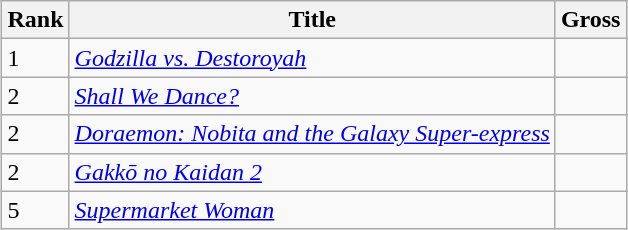<table class="wikitable sortable" style="margin:auto; margin:auto;">
<tr>
<th>Rank</th>
<th>Title</th>
<th>Gross</th>
</tr>
<tr>
<td>1</td>
<td><em><a href='#'>Godzilla vs. Destoroyah</a></em></td>
<td></td>
</tr>
<tr>
<td>2</td>
<td><em><a href='#'>Shall We Dance?</a></em></td>
<td></td>
</tr>
<tr>
<td>2</td>
<td><em><a href='#'>Doraemon: Nobita and the Galaxy Super-express</a></em></td>
<td></td>
</tr>
<tr>
<td>2</td>
<td><em><a href='#'>Gakkō no Kaidan 2</a></em></td>
<td></td>
</tr>
<tr>
<td>5</td>
<td><em><a href='#'>Supermarket Woman</a></em></td>
<td></td>
</tr>
</table>
